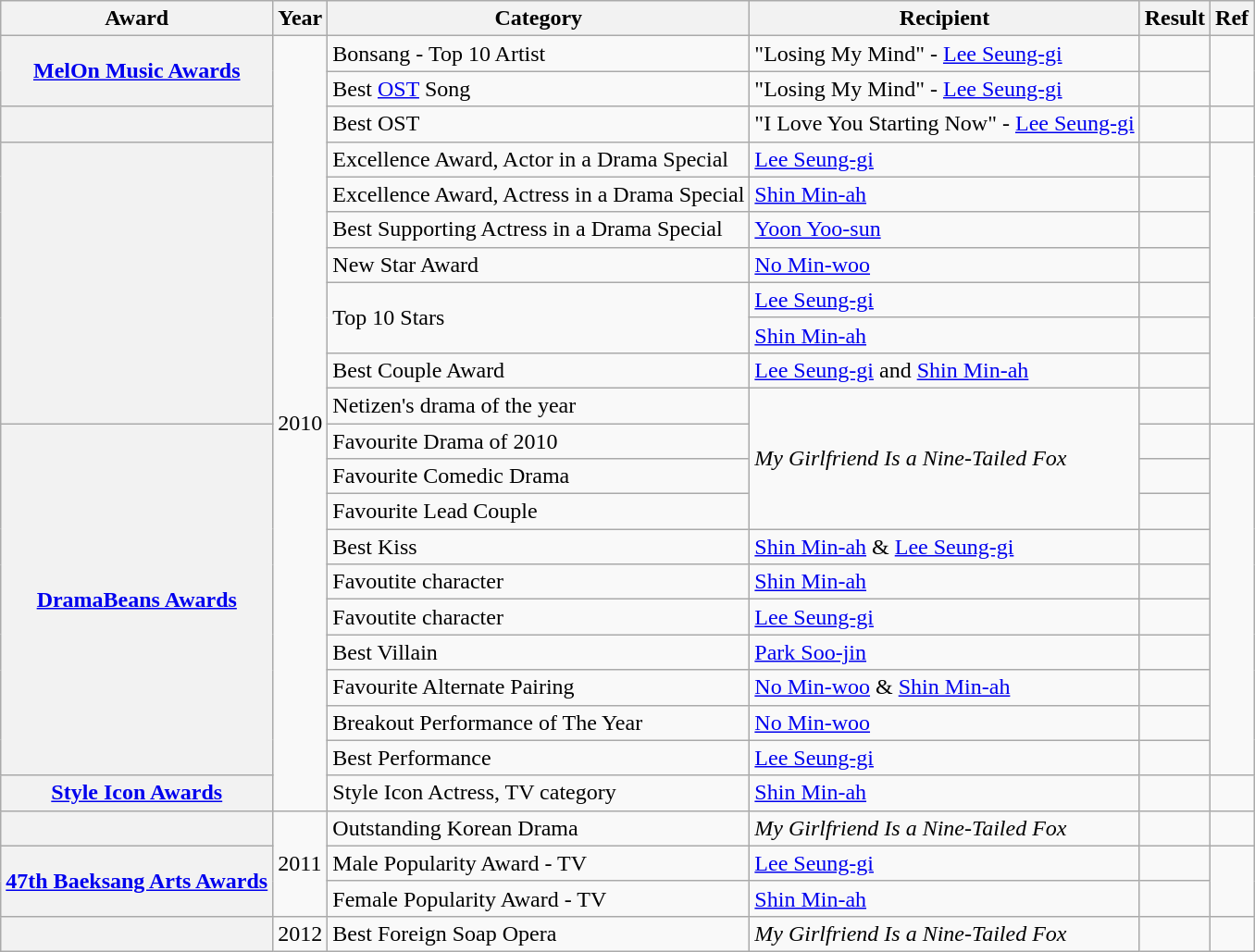<table class="wikitable plainrowheaders sortable" style="margin-right: 0;">
<tr>
<th>Award</th>
<th>Year</th>
<th>Category</th>
<th>Recipient</th>
<th>Result</th>
<th>Ref</th>
</tr>
<tr>
<th scope="row"  rowspan="2" style="text-align:center;"><a href='#'>MelOn Music Awards</a></th>
<td rowspan="22">2010</td>
<td>Bonsang - Top 10 Artist</td>
<td>"Losing My Mind" - <a href='#'>Lee Seung-gi</a></td>
<td></td>
<td rowspan="2"></td>
</tr>
<tr>
<td>Best <a href='#'>OST</a> Song</td>
<td>"Losing My Mind" - <a href='#'>Lee Seung-gi</a></td>
<td></td>
</tr>
<tr>
<th scope="row"></th>
<td>Best OST</td>
<td>"I Love You Starting Now" - <a href='#'>Lee Seung-gi</a></td>
<td></td>
<td></td>
</tr>
<tr>
<th scope="row"  rowspan="8"></th>
<td>Excellence Award, Actor in a Drama Special</td>
<td><a href='#'>Lee Seung-gi</a></td>
<td></td>
<td rowspan="8"></td>
</tr>
<tr>
<td>Excellence Award, Actress in a Drama Special</td>
<td><a href='#'>Shin Min-ah</a></td>
<td></td>
</tr>
<tr>
<td>Best Supporting Actress in a Drama Special</td>
<td><a href='#'>Yoon Yoo-sun</a></td>
<td></td>
</tr>
<tr>
<td>New Star Award</td>
<td><a href='#'>No Min-woo</a></td>
<td></td>
</tr>
<tr>
<td rowspan="2">Top 10 Stars</td>
<td><a href='#'>Lee Seung-gi</a></td>
<td></td>
</tr>
<tr>
<td><a href='#'>Shin Min-ah</a></td>
<td></td>
</tr>
<tr>
<td>Best Couple Award</td>
<td><a href='#'>Lee Seung-gi</a> and <a href='#'>Shin Min-ah</a></td>
<td></td>
</tr>
<tr>
<td>Netizen's drama of the year</td>
<td rowspan="4"><em>My Girlfriend Is a Nine-Tailed Fox</em></td>
<td></td>
</tr>
<tr>
<th scope="row"  rowspan="10"><a href='#'>DramaBeans Awards</a></th>
<td>Favourite Drama of 2010</td>
<td></td>
<td rowspan="10"></td>
</tr>
<tr>
<td>Favourite Comedic Drama</td>
<td></td>
</tr>
<tr>
<td>Favourite Lead Couple</td>
<td></td>
</tr>
<tr>
<td>Best Kiss</td>
<td><a href='#'>Shin Min-ah</a> & <a href='#'>Lee Seung-gi</a></td>
<td></td>
</tr>
<tr>
<td>Favoutite character</td>
<td><a href='#'>Shin Min-ah</a></td>
<td></td>
</tr>
<tr>
<td>Favoutite character</td>
<td><a href='#'>Lee Seung-gi</a></td>
<td></td>
</tr>
<tr>
<td>Best Villain</td>
<td><a href='#'>Park Soo-jin</a></td>
<td></td>
</tr>
<tr>
<td>Favourite Alternate Pairing</td>
<td><a href='#'>No Min-woo</a> & <a href='#'>Shin Min-ah</a></td>
<td></td>
</tr>
<tr>
<td>Breakout Performance of The Year</td>
<td><a href='#'>No Min-woo</a></td>
<td></td>
</tr>
<tr>
<td>Best Performance</td>
<td><a href='#'>Lee Seung-gi</a></td>
<td></td>
</tr>
<tr>
<th scope="row"><a href='#'>Style Icon Awards</a></th>
<td>Style Icon Actress, TV category</td>
<td><a href='#'>Shin Min-ah</a></td>
<td></td>
<td></td>
</tr>
<tr>
<th scope="row"></th>
<td rowspan="3">2011</td>
<td>Outstanding Korean Drama</td>
<td><em>My Girlfriend Is a Nine-Tailed Fox</em></td>
<td></td>
<td></td>
</tr>
<tr>
<th scope="row"  rowspan="2"><a href='#'>47th Baeksang Arts Awards</a></th>
<td>Male Popularity Award - TV</td>
<td><a href='#'>Lee Seung-gi</a></td>
<td></td>
<td rowspan="2"></td>
</tr>
<tr>
<td>Female Popularity Award - TV</td>
<td><a href='#'>Shin Min-ah</a></td>
<td></td>
</tr>
<tr>
<th scope="row"></th>
<td>2012</td>
<td>Best Foreign Soap Opera</td>
<td><em>My Girlfriend Is a Nine-Tailed Fox</em></td>
<td></td>
<td></td>
</tr>
</table>
